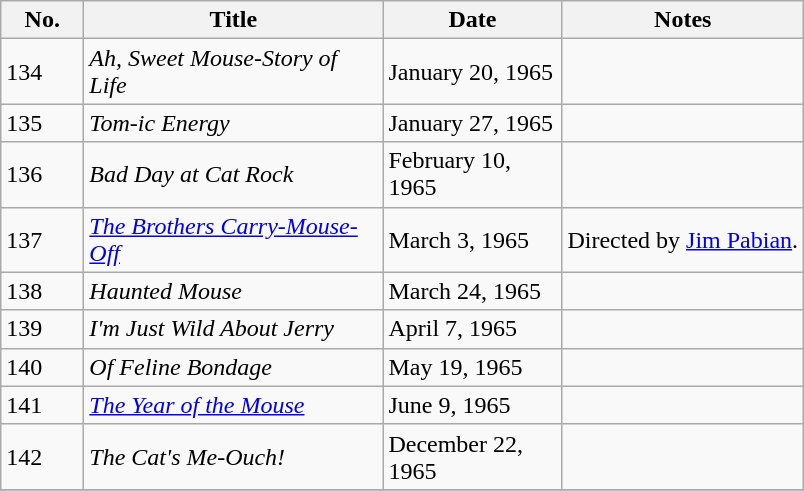<table class="wikitable">
<tr>
<th style="width:3em">No.</th>
<th style="width:12em">Title</th>
<th style="width:7em">Date</th>
<th>Notes</th>
</tr>
<tr>
<td>134</td>
<td><em>Ah, Sweet Mouse-Story of Life</em></td>
<td>January 20, 1965</td>
<td></td>
</tr>
<tr>
<td>135</td>
<td><em>Tom-ic Energy</em></td>
<td>January 27, 1965</td>
<td></td>
</tr>
<tr>
<td>136</td>
<td><em>Bad Day at Cat Rock</em></td>
<td>February 10, 1965</td>
<td></td>
</tr>
<tr>
<td>137</td>
<td><em><a href='#'>The Brothers Carry-Mouse-Off</a></em></td>
<td>March 3, 1965</td>
<td>Directed by <a href='#'>Jim Pabian</a>.</td>
</tr>
<tr>
<td>138</td>
<td><em>Haunted Mouse</em></td>
<td>March 24, 1965</td>
<td></td>
</tr>
<tr>
<td>139</td>
<td><em>I'm Just Wild About Jerry</em></td>
<td>April 7, 1965</td>
<td></td>
</tr>
<tr>
<td>140</td>
<td><em>Of Feline Bondage</em></td>
<td>May 19, 1965</td>
<td></td>
</tr>
<tr>
<td>141</td>
<td><em><a href='#'>The Year of the Mouse</a></em></td>
<td>June 9, 1965</td>
<td></td>
</tr>
<tr>
<td>142</td>
<td><em>The Cat's Me-Ouch!</em></td>
<td>December 22, 1965</td>
<td></td>
</tr>
<tr>
</tr>
</table>
